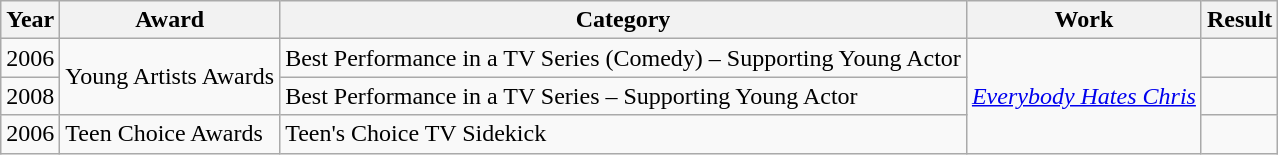<table class="wikitable">
<tr>
<th>Year</th>
<th>Award</th>
<th>Category</th>
<th>Work</th>
<th>Result</th>
</tr>
<tr>
<td>2006</td>
<td rowspan="2">Young Artists Awards</td>
<td>Best Performance in a TV Series (Comedy) – Supporting Young Actor</td>
<td rowspan="3"><em><a href='#'>Everybody Hates Chris</a></em></td>
<td></td>
</tr>
<tr>
<td>2008</td>
<td>Best Performance in a TV Series – Supporting Young Actor</td>
<td></td>
</tr>
<tr>
<td>2006</td>
<td>Teen Choice Awards</td>
<td>Teen's Choice TV Sidekick</td>
<td></td>
</tr>
</table>
